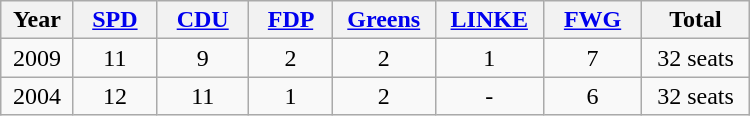<table class="wikitable" width="500">
<tr>
<th>Year</th>
<th> <a href='#'>SPD</a> </th>
<th> <a href='#'>CDU</a> </th>
<th> <a href='#'>FDP</a> </th>
<th><a href='#'>Greens</a></th>
<th><a href='#'>LINKE</a></th>
<th> <a href='#'>FWG</a> </th>
<th>Total</th>
</tr>
<tr align="center">
<td>2009</td>
<td>11</td>
<td>9</td>
<td>2</td>
<td>2</td>
<td>1</td>
<td>7</td>
<td>32 seats</td>
</tr>
<tr align="center">
<td>2004</td>
<td>12</td>
<td>11</td>
<td>1</td>
<td>2</td>
<td>-</td>
<td>6</td>
<td>32 seats</td>
</tr>
</table>
